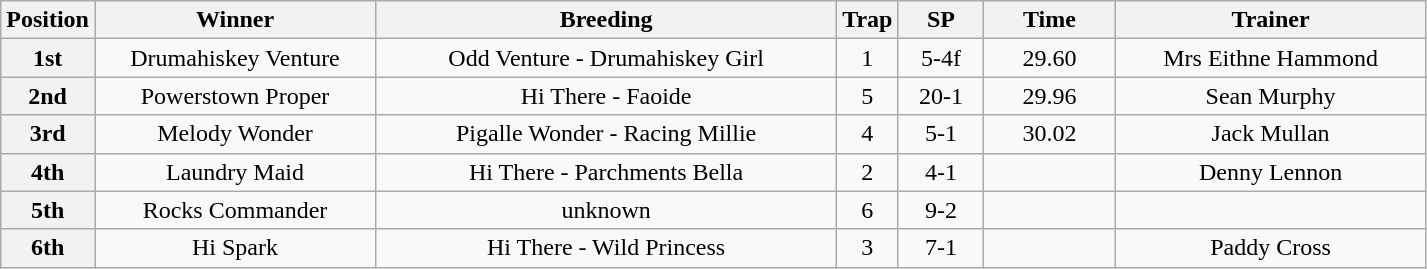<table class="wikitable" style="text-align: center">
<tr>
<th width=30>Position</th>
<th width=180>Winner</th>
<th width=300>Breeding</th>
<th width=30>Trap</th>
<th width=50>SP</th>
<th width=80>Time</th>
<th width=200>Trainer</th>
</tr>
<tr>
<th>1st</th>
<td>Drumahiskey Venture</td>
<td>Odd Venture - Drumahiskey Girl</td>
<td>1</td>
<td>5-4f</td>
<td>29.60</td>
<td>Mrs Eithne Hammond</td>
</tr>
<tr>
<th>2nd</th>
<td>Powerstown Proper</td>
<td>Hi There - Faoide</td>
<td>5</td>
<td>20-1</td>
<td>29.96</td>
<td>Sean Murphy</td>
</tr>
<tr>
<th>3rd</th>
<td>Melody Wonder</td>
<td>Pigalle Wonder - Racing Millie</td>
<td>4</td>
<td>5-1</td>
<td>30.02</td>
<td>Jack Mullan</td>
</tr>
<tr>
<th>4th</th>
<td>Laundry Maid</td>
<td>Hi There - Parchments Bella</td>
<td>2</td>
<td>4-1</td>
<td></td>
<td>Denny Lennon</td>
</tr>
<tr>
<th>5th</th>
<td>Rocks Commander</td>
<td>unknown</td>
<td>6</td>
<td>9-2</td>
<td></td>
<td></td>
</tr>
<tr>
<th>6th</th>
<td>Hi Spark</td>
<td>Hi There - Wild Princess</td>
<td>3</td>
<td>7-1</td>
<td></td>
<td>Paddy Cross</td>
</tr>
</table>
